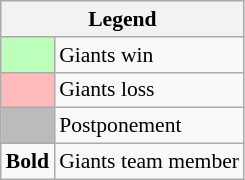<table class="wikitable" style="font-size:90%">
<tr>
<th colspan=2>Legend</th>
</tr>
<tr>
<td style="background:#bbffbb;"> </td>
<td>Giants win</td>
</tr>
<tr>
<td style="background:#ffbbbb;"> </td>
<td>Giants loss</td>
</tr>
<tr>
<td style="background:#bbb;"> </td>
<td>Postponement</td>
</tr>
<tr>
<td><strong>Bold</strong></td>
<td>Giants team member</td>
</tr>
</table>
